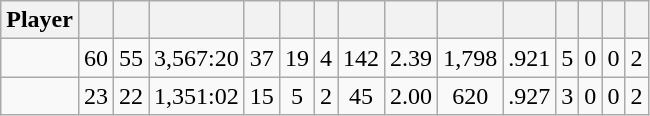<table class="wikitable sortable" style="text-align:center;">
<tr>
<th>Player</th>
<th></th>
<th></th>
<th></th>
<th></th>
<th></th>
<th></th>
<th></th>
<th></th>
<th></th>
<th></th>
<th></th>
<th></th>
<th></th>
<th></th>
</tr>
<tr>
<td></td>
<td>60</td>
<td>55</td>
<td>3,567:20</td>
<td>37</td>
<td>19</td>
<td>4</td>
<td>142</td>
<td>2.39</td>
<td>1,798</td>
<td>.921</td>
<td>5</td>
<td>0</td>
<td>0</td>
<td>2</td>
</tr>
<tr>
<td></td>
<td>23</td>
<td>22</td>
<td>1,351:02</td>
<td>15</td>
<td>5</td>
<td>2</td>
<td>45</td>
<td>2.00</td>
<td>620</td>
<td>.927</td>
<td>3</td>
<td>0</td>
<td>0</td>
<td>2</td>
</tr>
</table>
